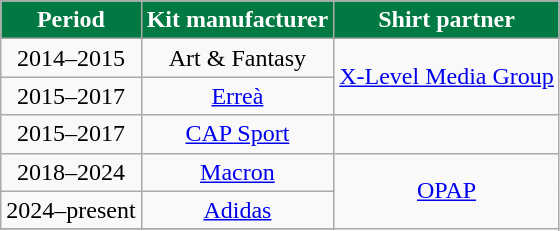<table class="wikitable" style="text-align: center">
<tr>
<th style="color:#fff; background:#007942;">Period</th>
<th style="color:#fff; background:#007942;">Kit manufacturer</th>
<th style="color:#fff; background:#007942;">Shirt partner</th>
</tr>
<tr>
<td>2014–2015</td>
<td>Art & Fantasy</td>
<td rowspan=2><a href='#'>X-Level Media Group</a></td>
</tr>
<tr>
<td>2015–2017</td>
<td><a href='#'>Erreà</a></td>
</tr>
<tr>
<td>2015–2017</td>
<td><a href='#'>CAP Sport</a></td>
</tr>
<tr>
<td>2018–2024</td>
<td><a href='#'>Macron</a></td>
<td rowspan=3><a href='#'>OPAP</a></td>
</tr>
<tr>
<td>2024–present</td>
<td><a href='#'>Adidas</a></td>
</tr>
<tr>
</tr>
</table>
